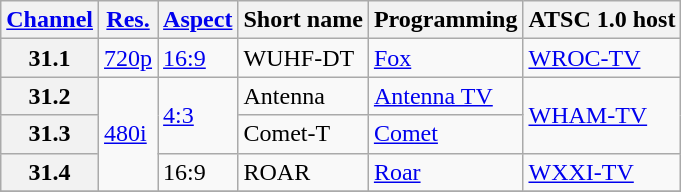<table class="wikitable">
<tr>
<th scope = "col"><a href='#'>Channel</a></th>
<th scope = "col"><a href='#'>Res.</a></th>
<th scope = "col"><a href='#'>Aspect</a></th>
<th scope = "col">Short name</th>
<th scope = "col">Programming</th>
<th scope = "col">ATSC 1.0 host</th>
</tr>
<tr>
<th scope = "row">31.1</th>
<td><a href='#'>720p</a></td>
<td><a href='#'>16:9</a></td>
<td>WUHF-DT</td>
<td><a href='#'>Fox</a></td>
<td><a href='#'>WROC-TV</a></td>
</tr>
<tr>
<th scope = "row">31.2</th>
<td rowspan=3><a href='#'>480i</a></td>
<td rowspan=2><a href='#'>4:3</a></td>
<td>Antenna</td>
<td><a href='#'>Antenna TV</a></td>
<td rowspan=2><a href='#'>WHAM-TV</a></td>
</tr>
<tr>
<th scope = "row">31.3</th>
<td>Comet-T</td>
<td><a href='#'>Comet</a></td>
</tr>
<tr>
<th scope = "row">31.4</th>
<td>16:9</td>
<td>ROAR</td>
<td><a href='#'>Roar</a></td>
<td><a href='#'>WXXI-TV</a></td>
</tr>
<tr>
</tr>
</table>
